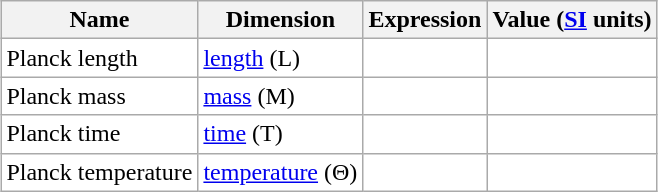<table class="wikitable" style="margin:1em auto 1em auto; background:#fff;">
<tr>
<th>Name</th>
<th>Dimension</th>
<th>Expression</th>
<th>Value (<a href='#'>SI</a> units)</th>
</tr>
<tr style="text-align:left;">
<td>Planck length</td>
<td><a href='#'>length</a> (L)</td>
<td></td>
<td></td>
</tr>
<tr>
<td>Planck mass</td>
<td><a href='#'>mass</a> (M)</td>
<td></td>
<td></td>
</tr>
<tr>
<td>Planck time</td>
<td><a href='#'>time</a> (T)</td>
<td></td>
<td></td>
</tr>
<tr>
<td>Planck temperature</td>
<td><a href='#'>temperature</a> (Θ)</td>
<td></td>
<td></td>
</tr>
</table>
